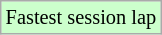<table class="wikitable" style="font-size: 85%;">
<tr style="background:#ccffcc;">
<td>Fastest session lap</td>
</tr>
</table>
